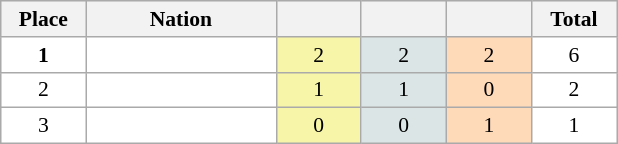<table class=wikitable style="border:1px solid #AAAAAA;font-size:90%">
<tr bgcolor="#EFEFEF">
<th width=50>Place</th>
<th width=120>Nation</th>
<th width=50></th>
<th width=50></th>
<th width=50></th>
<th width=50>Total</th>
</tr>
<tr align="center" valign="top" bgcolor="#FFFFFF">
<td><strong>1</strong></td>
<td align="left"><strong></strong></td>
<td style="background:#F7F6A8;">2</td>
<td style="background:#DCE5E5;">2</td>
<td style="background:#FFDAB9;">2</td>
<td>6</td>
</tr>
<tr align="center" valign="top" bgcolor="#FFFFFF">
<td>2</td>
<td align="left"></td>
<td style="background:#F7F6A8;">1</td>
<td style="background:#DCE5E5;">1</td>
<td style="background:#FFDAB9;">0</td>
<td>2</td>
</tr>
<tr align="center" valign="top" bgcolor="#FFFFFF">
<td>3</td>
<td align="left"></td>
<td style="background:#F7F6A8;">0</td>
<td style="background:#DCE5E5;">0</td>
<td style="background:#FFDAB9;">1</td>
<td>1</td>
</tr>
</table>
